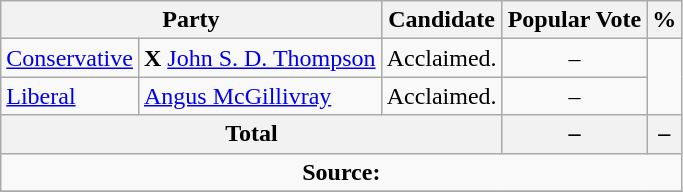<table class="wikitable">
<tr>
<th colspan="2">Party</th>
<th>Candidate</th>
<th>Popular Vote</th>
<th>%</th>
</tr>
<tr>
<td><a href='#'>Conservative</a></td>
<td> <strong>X</strong> <a href='#'>John S. D. Thompson</a></td>
<td align=center>Acclaimed.</td>
<td align=center>–</td>
</tr>
<tr>
<td><a href='#'>Liberal</a></td>
<td> <a href='#'>Angus McGillivray</a></td>
<td align=center>Acclaimed.</td>
<td align=center>–</td>
</tr>
<tr>
<th colspan=3 align=center>Total</th>
<th align=right>–</th>
<th align=right>–</th>
</tr>
<tr>
<td align="center" colspan=5><strong>Source:</strong> </td>
</tr>
<tr>
</tr>
</table>
